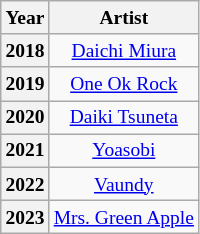<table class="wikitable mw-collapsible mw-collapsed" style="font-size:small; text-align:center">
<tr>
<th>Year</th>
<th>Artist</th>
</tr>
<tr>
<th>2018</th>
<td><a href='#'>Daichi Miura</a></td>
</tr>
<tr>
<th>2019</th>
<td><a href='#'>One Ok Rock</a></td>
</tr>
<tr>
<th>2020</th>
<td><a href='#'>Daiki Tsuneta</a></td>
</tr>
<tr>
<th>2021</th>
<td><a href='#'>Yoasobi</a></td>
</tr>
<tr>
<th>2022</th>
<td><a href='#'>Vaundy</a></td>
</tr>
<tr>
<th>2023</th>
<td><a href='#'>Mrs. Green Apple</a></td>
</tr>
</table>
